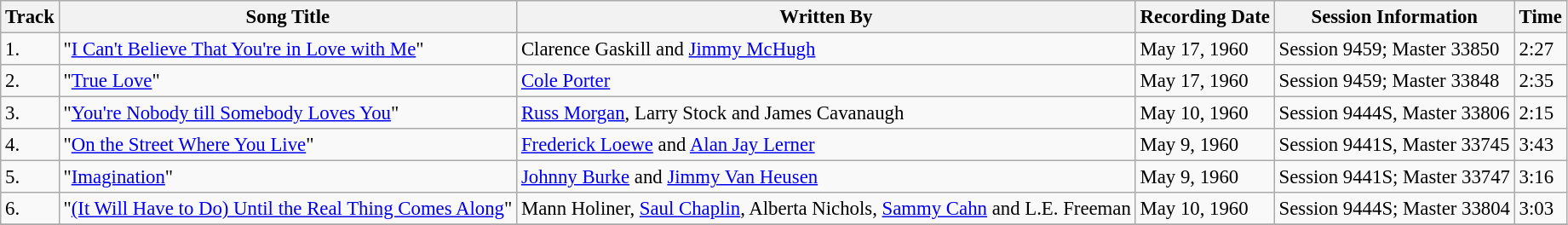<table class="wikitable" style="font-size:95%;">
<tr>
<th>Track</th>
<th>Song Title</th>
<th>Written By</th>
<th>Recording Date</th>
<th>Session Information</th>
<th>Time</th>
</tr>
<tr>
<td>1.</td>
<td>"<a href='#'>I Can't Believe That You're in Love with Me</a>"</td>
<td>Clarence Gaskill and <a href='#'>Jimmy McHugh</a></td>
<td>May 17, 1960</td>
<td>Session 9459; Master 33850</td>
<td>2:27</td>
</tr>
<tr>
<td>2.</td>
<td>"<a href='#'>True Love</a>"</td>
<td><a href='#'>Cole Porter</a></td>
<td>May 17, 1960</td>
<td>Session 9459; Master 33848</td>
<td>2:35</td>
</tr>
<tr>
<td>3.</td>
<td>"<a href='#'>You're Nobody till Somebody Loves You</a>"</td>
<td><a href='#'>Russ Morgan</a>, Larry Stock and James Cavanaugh</td>
<td>May 10, 1960</td>
<td>Session 9444S, Master 33806</td>
<td>2:15</td>
</tr>
<tr>
<td>4.</td>
<td>"<a href='#'>On the Street Where You Live</a>"</td>
<td><a href='#'>Frederick Loewe</a> and <a href='#'>Alan Jay Lerner</a></td>
<td>May 9, 1960</td>
<td>Session 9441S, Master 33745</td>
<td>3:43</td>
</tr>
<tr>
<td>5.</td>
<td>"<a href='#'>Imagination</a>"</td>
<td><a href='#'>Johnny Burke</a> and <a href='#'>Jimmy Van Heusen</a></td>
<td>May 9, 1960</td>
<td>Session 9441S; Master 33747</td>
<td>3:16</td>
</tr>
<tr>
<td>6.</td>
<td>"<a href='#'>(It Will Have to Do) Until the Real Thing Comes Along</a>"</td>
<td>Mann Holiner, <a href='#'>Saul Chaplin</a>, Alberta Nichols, <a href='#'>Sammy Cahn</a> and L.E. Freeman</td>
<td>May 10, 1960</td>
<td>Session 9444S; Master 33804</td>
<td>3:03</td>
</tr>
<tr>
</tr>
</table>
